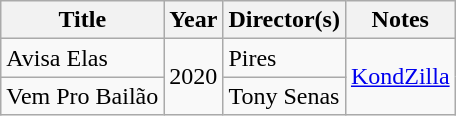<table class="wikitable">
<tr>
<th>Title</th>
<th>Year</th>
<th>Director(s)</th>
<th>Notes</th>
</tr>
<tr>
<td>Avisa Elas</td>
<td rowspan="2">2020</td>
<td>Pires</td>
<td rowspan="2"><a href='#'>KondZilla</a></td>
</tr>
<tr>
<td>Vem Pro Bailão</td>
<td>Tony Senas</td>
</tr>
</table>
